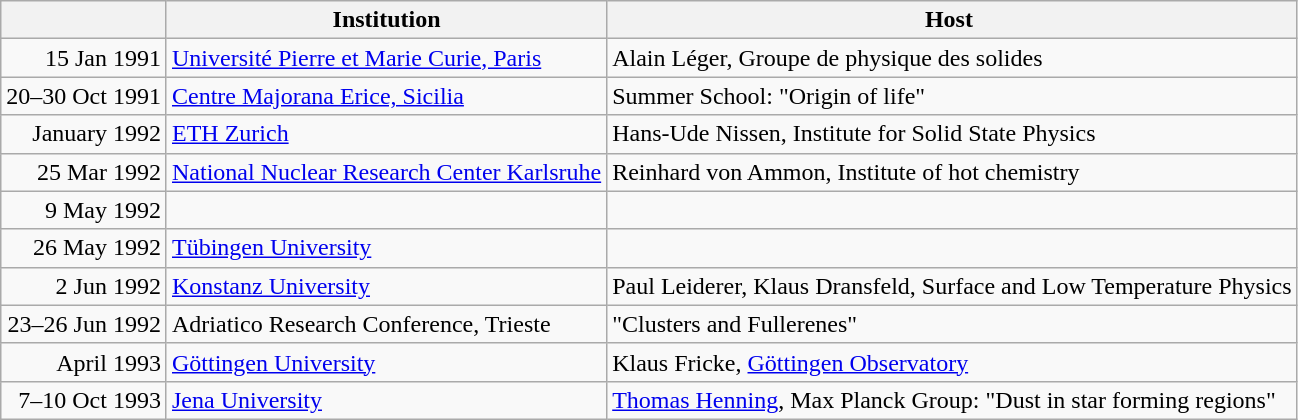<table class="wikitable mw-collapsible mw-collapsed">
<tr>
<th></th>
<th>Institution</th>
<th>Host </th>
</tr>
<tr>
<td style="text-align:right">15 Jan 1991</td>
<td><a href='#'>Université Pierre et Marie Curie, Paris</a></td>
<td>Alain Léger, Groupe de physique des solides</td>
</tr>
<tr>
<td style="text-align:right">20–30 Oct 1991</td>
<td><a href='#'>Centre Majorana Erice, Sicilia</a></td>
<td>Summer School: "Origin of life"</td>
</tr>
<tr>
<td style="text-align:right">January 1992</td>
<td><a href='#'>ETH Zurich</a></td>
<td>Hans-Ude Nissen, Institute for Solid State Physics</td>
</tr>
<tr>
<td style="text-align:right">25 Mar 1992</td>
<td><a href='#'>National Nuclear Research Center Karlsruhe</a></td>
<td>Reinhard von Ammon, Institute of hot chemistry</td>
</tr>
<tr>
<td style="text-align:right">9 May 1992</td>
<td></td>
<td></td>
</tr>
<tr>
<td style="text-align:right">26 May 1992</td>
<td><a href='#'>Tübingen University</a></td>
<td></td>
</tr>
<tr>
<td style="text-align:right">2 Jun 1992</td>
<td><a href='#'>Konstanz University</a></td>
<td>Paul Leiderer, Klaus Dransfeld, Surface and Low Temperature Physics</td>
</tr>
<tr>
<td style="text-align:right">23–26 Jun 1992</td>
<td>Adriatico Research Conference, Trieste</td>
<td>"Clusters and Fullerenes"</td>
</tr>
<tr>
<td style="text-align:right">April 1993</td>
<td><a href='#'>Göttingen University</a></td>
<td>Klaus Fricke, <a href='#'>Göttingen Observatory</a></td>
</tr>
<tr>
<td style="text-align:right">7–10 Oct 1993</td>
<td><a href='#'>Jena University</a></td>
<td><a href='#'>Thomas Henning</a>, Max Planck Group: "Dust in star forming regions"</td>
</tr>
</table>
